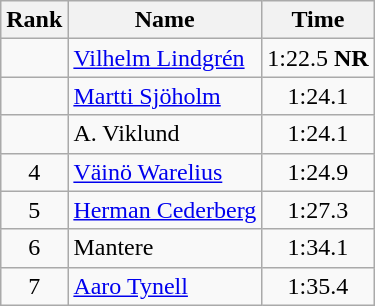<table class="wikitable" style="text-align:center">
<tr>
<th>Rank</th>
<th>Name</th>
<th>Time</th>
</tr>
<tr>
<td></td>
<td align=left><a href='#'>Vilhelm Lindgrén</a></td>
<td>1:22.5 <strong>NR</strong></td>
</tr>
<tr>
<td></td>
<td align=left><a href='#'>Martti Sjöholm</a></td>
<td>1:24.1</td>
</tr>
<tr>
<td></td>
<td align=left>A. Viklund</td>
<td>1:24.1</td>
</tr>
<tr>
<td>4</td>
<td align=left><a href='#'>Väinö Warelius</a></td>
<td>1:24.9</td>
</tr>
<tr>
<td>5</td>
<td align=left><a href='#'>Herman Cederberg</a></td>
<td>1:27.3</td>
</tr>
<tr>
<td>6</td>
<td align=left>Mantere</td>
<td>1:34.1</td>
</tr>
<tr>
<td>7</td>
<td align=left><a href='#'>Aaro Tynell</a></td>
<td>1:35.4</td>
</tr>
</table>
